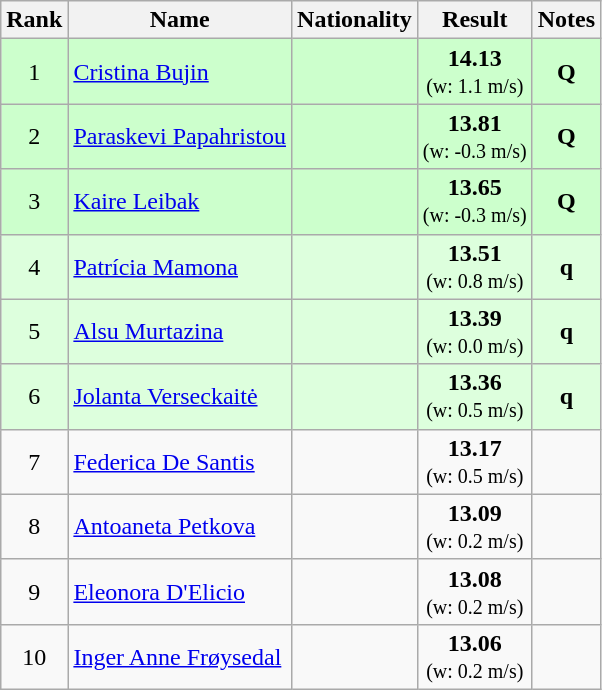<table class="wikitable sortable" style="text-align:center">
<tr>
<th>Rank</th>
<th>Name</th>
<th>Nationality</th>
<th>Result</th>
<th>Notes</th>
</tr>
<tr bgcolor=ccffcc>
<td>1</td>
<td align=left><a href='#'>Cristina Bujin</a></td>
<td align=left></td>
<td><strong>14.13</strong><br><small>(w: 1.1 m/s)</small></td>
<td><strong>Q</strong></td>
</tr>
<tr bgcolor=ccffcc>
<td>2</td>
<td align=left><a href='#'>Paraskevi Papahristou</a></td>
<td align=left></td>
<td><strong>13.81</strong><br><small>(w: -0.3 m/s)</small></td>
<td><strong>Q</strong></td>
</tr>
<tr bgcolor=ccffcc>
<td>3</td>
<td align=left><a href='#'>Kaire Leibak</a></td>
<td align=left></td>
<td><strong>13.65</strong><br><small>(w: -0.3 m/s)</small></td>
<td><strong>Q</strong></td>
</tr>
<tr bgcolor=ddffdd>
<td>4</td>
<td align=left><a href='#'>Patrícia Mamona</a></td>
<td align=left></td>
<td><strong>13.51</strong><br><small>(w: 0.8 m/s)</small></td>
<td><strong>q</strong></td>
</tr>
<tr bgcolor=ddffdd>
<td>5</td>
<td align=left><a href='#'>Alsu Murtazina</a></td>
<td align=left></td>
<td><strong>13.39</strong><br><small>(w: 0.0 m/s)</small></td>
<td><strong>q</strong></td>
</tr>
<tr bgcolor=ddffdd>
<td>6</td>
<td align=left><a href='#'>Jolanta Verseckaitė</a></td>
<td align=left></td>
<td><strong>13.36</strong><br><small>(w: 0.5 m/s)</small></td>
<td><strong>q</strong></td>
</tr>
<tr>
<td>7</td>
<td align=left><a href='#'>Federica De Santis</a></td>
<td align=left></td>
<td><strong>13.17</strong><br><small>(w: 0.5 m/s)</small></td>
<td></td>
</tr>
<tr>
<td>8</td>
<td align=left><a href='#'>Antoaneta Petkova</a></td>
<td align=left></td>
<td><strong>13.09</strong><br><small>(w: 0.2 m/s)</small></td>
<td></td>
</tr>
<tr>
<td>9</td>
<td align=left><a href='#'>Eleonora D'Elicio</a></td>
<td align=left></td>
<td><strong>13.08</strong><br><small>(w: 0.2 m/s)</small></td>
<td></td>
</tr>
<tr>
<td>10</td>
<td align=left><a href='#'>Inger Anne Frøysedal</a></td>
<td align=left></td>
<td><strong>13.06</strong><br><small>(w: 0.2 m/s)</small></td>
<td></td>
</tr>
</table>
